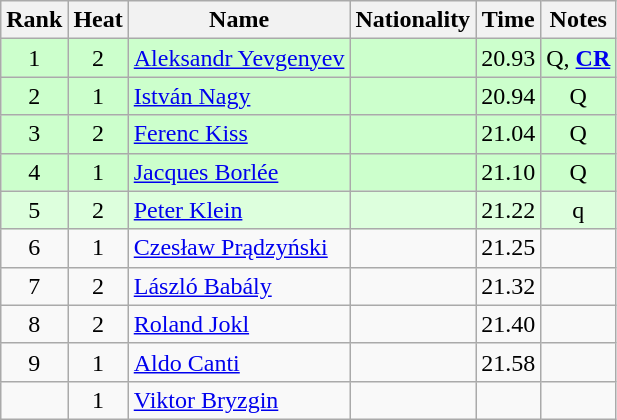<table class="wikitable sortable" style="text-align:center">
<tr>
<th>Rank</th>
<th>Heat</th>
<th>Name</th>
<th>Nationality</th>
<th>Time</th>
<th>Notes</th>
</tr>
<tr bgcolor=ccffcc>
<td>1</td>
<td>2</td>
<td align="left"><a href='#'>Aleksandr Yevgenyev</a></td>
<td align=left></td>
<td>20.93</td>
<td>Q, <strong><a href='#'>CR</a></strong></td>
</tr>
<tr bgcolor=ccffcc>
<td>2</td>
<td>1</td>
<td align="left"><a href='#'>István Nagy</a></td>
<td align=left></td>
<td>20.94</td>
<td>Q</td>
</tr>
<tr bgcolor=ccffcc>
<td>3</td>
<td>2</td>
<td align="left"><a href='#'>Ferenc Kiss</a></td>
<td align=left></td>
<td>21.04</td>
<td>Q</td>
</tr>
<tr bgcolor=ccffcc>
<td>4</td>
<td>1</td>
<td align="left"><a href='#'>Jacques Borlée</a></td>
<td align=left></td>
<td>21.10</td>
<td>Q</td>
</tr>
<tr bgcolor=ddffdd>
<td>5</td>
<td>2</td>
<td align="left"><a href='#'>Peter Klein</a></td>
<td align=left></td>
<td>21.22</td>
<td>q</td>
</tr>
<tr>
<td>6</td>
<td>1</td>
<td align="left"><a href='#'>Czesław Prądzyński</a></td>
<td align=left></td>
<td>21.25</td>
<td></td>
</tr>
<tr>
<td>7</td>
<td>2</td>
<td align="left"><a href='#'>László Babály</a></td>
<td align=left></td>
<td>21.32</td>
<td></td>
</tr>
<tr>
<td>8</td>
<td>2</td>
<td align="left"><a href='#'>Roland Jokl</a></td>
<td align=left></td>
<td>21.40</td>
<td></td>
</tr>
<tr>
<td>9</td>
<td>1</td>
<td align="left"><a href='#'>Aldo Canti</a></td>
<td align=left></td>
<td>21.58</td>
<td></td>
</tr>
<tr>
<td></td>
<td>1</td>
<td align="left"><a href='#'>Viktor Bryzgin</a></td>
<td align=left></td>
<td></td>
<td></td>
</tr>
</table>
